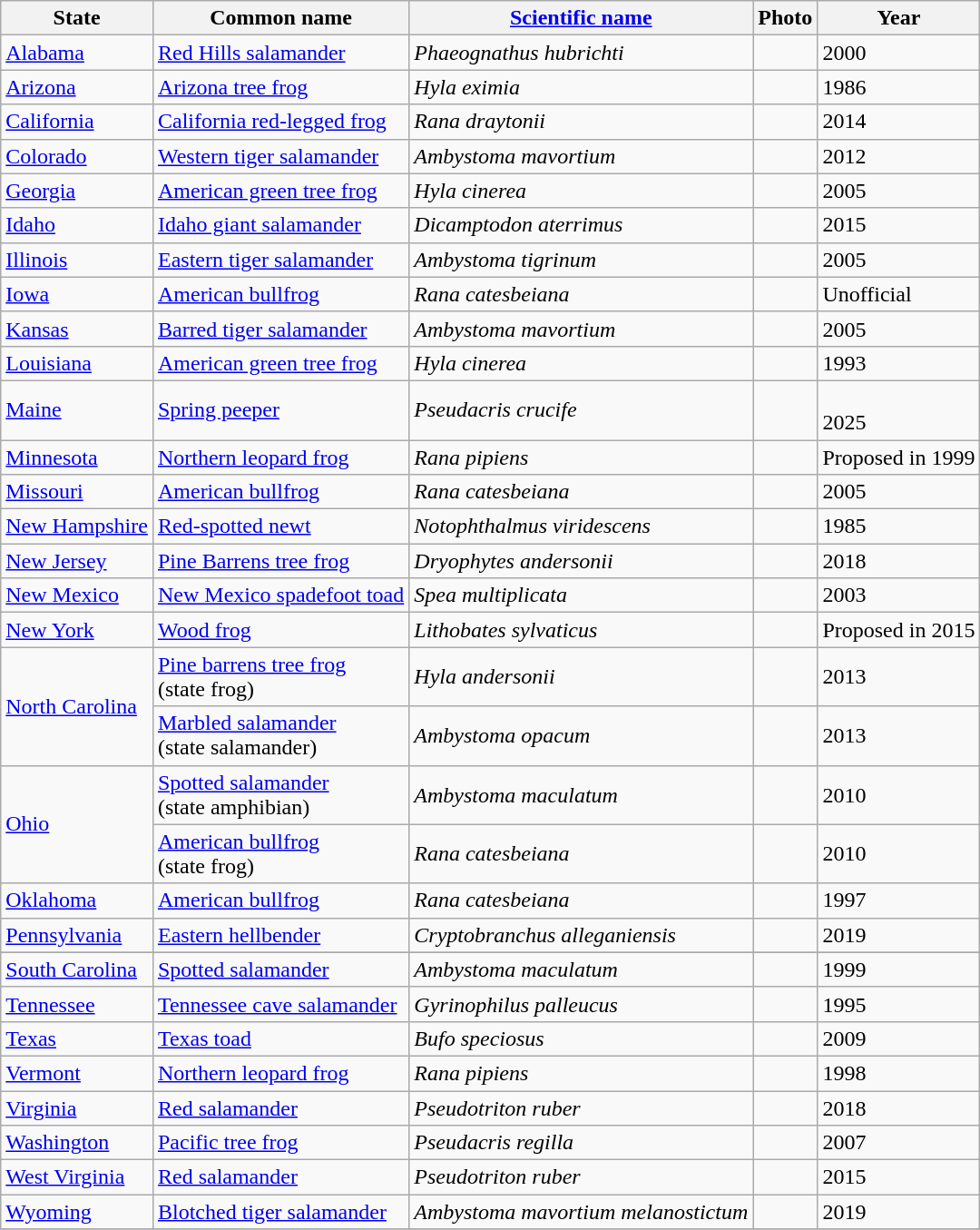<table class="wikitable sortable">
<tr>
<th>State</th>
<th>Common name</th>
<th><a href='#'>Scientific name</a></th>
<th>Photo</th>
<th>Year</th>
</tr>
<tr>
<td><a href='#'>Alabama</a></td>
<td><a href='#'>Red Hills salamander</a></td>
<td><em>Phaeognathus hubrichti</em></td>
<td></td>
<td>2000<br></td>
</tr>
<tr>
<td><a href='#'>Arizona</a></td>
<td><a href='#'>Arizona tree frog</a></td>
<td><em>Hyla eximia</em></td>
<td></td>
<td>1986<br></td>
</tr>
<tr>
<td><a href='#'>California</a></td>
<td><a href='#'>California red-legged frog</a></td>
<td><em>Rana draytonii</em></td>
<td></td>
<td>2014</td>
</tr>
<tr>
<td><a href='#'>Colorado</a></td>
<td><a href='#'>Western tiger salamander</a></td>
<td><em>Ambystoma mavortium </em></td>
<td></td>
<td>2012<br>

</td>
</tr>
<tr>
<td><a href='#'>Georgia</a></td>
<td><a href='#'>American green tree frog</a></td>
<td><em>Hyla cinerea</em></td>
<td></td>
<td>2005<br></td>
</tr>
<tr>
<td><a href='#'>Idaho</a></td>
<td><a href='#'>Idaho giant salamander</a></td>
<td><em>Dicamptodon aterrimus</em></td>
<td></td>
<td>2015</td>
</tr>
<tr>
<td><a href='#'>Illinois</a></td>
<td><a href='#'>Eastern tiger salamander</a></td>
<td><em>Ambystoma tigrinum</em></td>
<td></td>
<td>2005<br></td>
</tr>
<tr>
<td><a href='#'>Iowa</a></td>
<td><a href='#'>American bullfrog</a></td>
<td><em>Rana catesbeiana</em></td>
<td></td>
<td>Unofficial</td>
</tr>
<tr>
<td><a href='#'>Kansas</a></td>
<td><a href='#'>Barred tiger salamander</a></td>
<td><em>Ambystoma mavortium</em></td>
<td></td>
<td>2005<br></td>
</tr>
<tr>
<td><a href='#'>Louisiana</a></td>
<td><a href='#'>American green tree frog</a></td>
<td><em>Hyla cinerea</em></td>
<td></td>
<td>1993</td>
</tr>
<tr>
<td><a href='#'>Maine</a></td>
<td><a href='#'>Spring peeper</a></td>
<td><em>Pseudacris crucife</em></td>
<td></td>
<td><br>2025

</td>
</tr>
<tr>
<td><a href='#'>Minnesota</a></td>
<td><a href='#'>Northern leopard frog</a></td>
<td><em>Rana pipiens</em></td>
<td></td>
<td>Proposed in 1999<br></td>
</tr>
<tr>
<td><a href='#'>Missouri</a></td>
<td><a href='#'>American bullfrog</a></td>
<td><em>Rana catesbeiana</em></td>
<td></td>
<td>2005<br>

</td>
</tr>
<tr>
<td><a href='#'>New Hampshire</a></td>
<td><a href='#'>Red-spotted newt</a></td>
<td><em>Notophthalmus viridescens</em></td>
<td></td>
<td>1985</td>
</tr>
<tr>
<td><a href='#'>New Jersey</a></td>
<td><a href='#'>Pine Barrens tree frog</a></td>
<td><em>Dryophytes andersonii</em></td>
<td></td>
<td>2018</td>
</tr>
<tr>
<td><a href='#'>New Mexico</a></td>
<td><a href='#'>New Mexico spadefoot toad</a></td>
<td><em>Spea multiplicata</em></td>
<td></td>
<td>2003</td>
</tr>
<tr>
<td><a href='#'>New York</a></td>
<td><a href='#'>Wood frog</a></td>
<td><em>Lithobates sylvaticus</em></td>
<td></td>
<td>Proposed in 2015</td>
</tr>
<tr>
<td rowspan=2><a href='#'>North Carolina</a></td>
<td><a href='#'>Pine barrens tree frog</a> <br>(state frog)</td>
<td><em>Hyla andersonii</em></td>
<td></td>
<td>2013</td>
</tr>
<tr>
<td><a href='#'>Marbled salamander</a> <br>(state salamander)</td>
<td><em>Ambystoma opacum</em></td>
<td></td>
<td>2013</td>
</tr>
<tr>
<td rowspan=2><a href='#'>Ohio</a></td>
<td><a href='#'>Spotted salamander</a> <br>(state amphibian)</td>
<td><em>Ambystoma maculatum</em></td>
<td></td>
<td>2010</td>
</tr>
<tr>
<td><a href='#'>American bullfrog</a> <br>(state frog)</td>
<td><em>Rana catesbeiana</em></td>
<td></td>
<td>2010</td>
</tr>
<tr>
<td><a href='#'>Oklahoma</a></td>
<td><a href='#'>American bullfrog</a></td>
<td><em>Rana catesbeiana</em></td>
<td></td>
<td>1997</td>
</tr>
<tr>
<td><a href='#'>Pennsylvania</a></td>
<td><a href='#'>Eastern hellbender</a></td>
<td><em>Cryptobranchus alleganiensis</em></td>
<td></td>
<td>2019<br></td>
</tr>
<tr>
</tr>
<tr>
<td><a href='#'>South Carolina</a></td>
<td><a href='#'>Spotted salamander</a></td>
<td><em>Ambystoma maculatum</em></td>
<td></td>
<td>1999<br></td>
</tr>
<tr>
<td><a href='#'>Tennessee</a></td>
<td><a href='#'>Tennessee cave salamander</a></td>
<td><em>Gyrinophilus palleucus</em></td>
<td></td>
<td>1995</td>
</tr>
<tr>
<td><a href='#'>Texas</a></td>
<td><a href='#'>Texas toad</a></td>
<td><em>Bufo speciosus</em></td>
<td></td>
<td>2009<br></td>
</tr>
<tr>
<td><a href='#'>Vermont</a></td>
<td><a href='#'>Northern leopard frog</a></td>
<td><em>Rana pipiens</em></td>
<td></td>
<td>1998</td>
</tr>
<tr>
<td><a href='#'>Virginia</a></td>
<td><a href='#'>Red salamander</a></td>
<td><em>Pseudotriton ruber</em></td>
<td></td>
<td>2018</td>
</tr>
<tr>
<td><a href='#'>Washington</a></td>
<td><a href='#'>Pacific tree frog</a></td>
<td><em>Pseudacris regilla</em></td>
<td></td>
<td>2007</td>
</tr>
<tr>
<td><a href='#'>West Virginia</a></td>
<td><a href='#'>Red salamander</a></td>
<td><em>Pseudotriton ruber</em></td>
<td></td>
<td>2015<br></td>
</tr>
<tr>
<td><a href='#'>Wyoming</a></td>
<td><a href='#'>Blotched tiger salamander</a></td>
<td><em>Ambystoma mavortium melanostictum</em></td>
<td></td>
<td>2019</td>
</tr>
<tr>
</tr>
</table>
